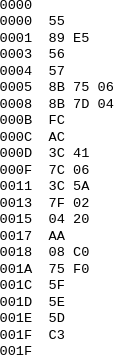<table style="font-size:70%">
<tr>
<td><br><pre><br>0000            
0000  55
0001  89 E5
0003  56
0004  57
0005  8B 75 06
0008  8B 7D 04
000B  FC<br>000C  AC
000D  3C 41
000F  7C 06
0011  3C 5A
0013  7F 02
0015  04 20
0017  AA
0018  08 C0
001A  75 F0<br>001C  5F
001D  5E
001E  5D
001F  C3
001F 
</pre></td>
<td><br></td>
</tr>
</table>
